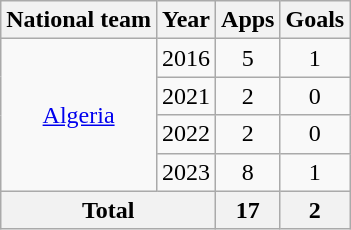<table class="wikitable" style="text-align:center">
<tr>
<th>National team</th>
<th>Year</th>
<th>Apps</th>
<th>Goals</th>
</tr>
<tr>
<td rowspan=4><a href='#'>Algeria</a></td>
<td>2016</td>
<td>5</td>
<td>1</td>
</tr>
<tr>
<td>2021</td>
<td>2</td>
<td>0</td>
</tr>
<tr>
<td>2022</td>
<td>2</td>
<td>0</td>
</tr>
<tr>
<td>2023</td>
<td>8</td>
<td>1</td>
</tr>
<tr>
<th colspan=2>Total</th>
<th>17</th>
<th>2</th>
</tr>
</table>
